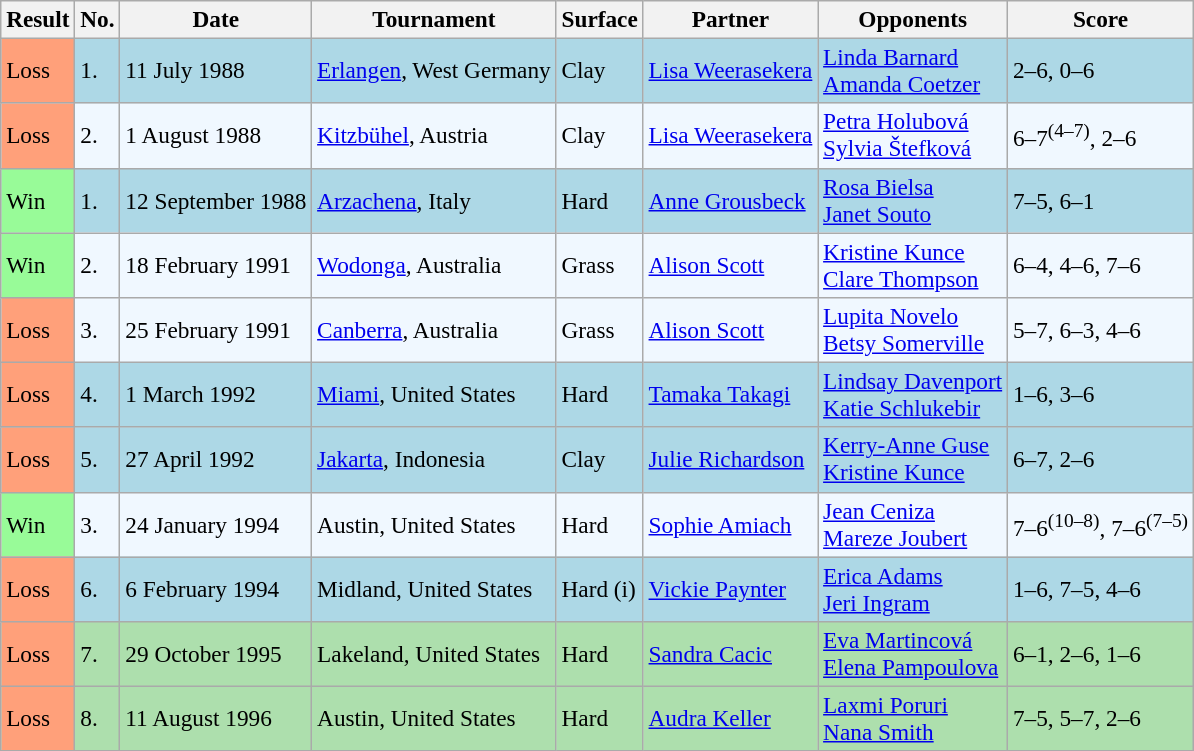<table class="sortable wikitable" style=font-size:97%>
<tr>
<th>Result</th>
<th>No.</th>
<th>Date</th>
<th>Tournament</th>
<th>Surface</th>
<th>Partner</th>
<th>Opponents</th>
<th>Score</th>
</tr>
<tr style="background:lightblue;">
<td style="background:#ffa07a;">Loss</td>
<td>1.</td>
<td>11 July 1988</td>
<td><a href='#'>Erlangen</a>, West Germany</td>
<td>Clay</td>
<td> <a href='#'>Lisa Weerasekera</a></td>
<td> <a href='#'>Linda Barnard</a> <br>  <a href='#'>Amanda Coetzer</a></td>
<td>2–6, 0–6</td>
</tr>
<tr bgcolor=f0f8ff>
<td style="background:#ffa07a;">Loss</td>
<td>2.</td>
<td>1 August 1988</td>
<td><a href='#'>Kitzbühel</a>, Austria</td>
<td>Clay</td>
<td> <a href='#'>Lisa Weerasekera</a></td>
<td> <a href='#'>Petra Holubová</a> <br>  <a href='#'>Sylvia Štefková</a></td>
<td>6–7<sup>(4–7)</sup>, 2–6</td>
</tr>
<tr style="background:lightblue;">
<td style="background:#98fb98;">Win</td>
<td>1.</td>
<td>12 September 1988</td>
<td><a href='#'>Arzachena</a>, Italy</td>
<td>Hard</td>
<td> <a href='#'>Anne Grousbeck</a></td>
<td> <a href='#'>Rosa Bielsa</a> <br>  <a href='#'>Janet Souto</a></td>
<td>7–5, 6–1</td>
</tr>
<tr bgcolor="#f0f8ff">
<td style="background:#98fb98;">Win</td>
<td>2.</td>
<td>18 February 1991</td>
<td><a href='#'>Wodonga</a>, Australia</td>
<td>Grass</td>
<td> <a href='#'>Alison Scott</a></td>
<td> <a href='#'>Kristine Kunce</a> <br>  <a href='#'>Clare Thompson</a></td>
<td>6–4, 4–6, 7–6</td>
</tr>
<tr style="background:#f0f8ff;">
<td style="background:#ffa07a;">Loss</td>
<td>3.</td>
<td>25 February 1991</td>
<td><a href='#'>Canberra</a>, Australia</td>
<td>Grass</td>
<td> <a href='#'>Alison Scott</a></td>
<td> <a href='#'>Lupita Novelo</a> <br>  <a href='#'>Betsy Somerville</a></td>
<td>5–7, 6–3, 4–6</td>
</tr>
<tr style="background:lightblue;">
<td style="background:#ffa07a;">Loss</td>
<td>4.</td>
<td>1 March 1992</td>
<td><a href='#'>Miami</a>, United States</td>
<td>Hard</td>
<td> <a href='#'>Tamaka Takagi</a></td>
<td> <a href='#'>Lindsay Davenport</a> <br>  <a href='#'>Katie Schlukebir</a></td>
<td>1–6, 3–6</td>
</tr>
<tr style="background:lightblue;">
<td style="background:#ffa07a;">Loss</td>
<td>5.</td>
<td>27 April 1992</td>
<td><a href='#'>Jakarta</a>, Indonesia</td>
<td>Clay</td>
<td> <a href='#'>Julie Richardson</a></td>
<td> <a href='#'>Kerry-Anne Guse</a> <br>  <a href='#'>Kristine Kunce</a></td>
<td>6–7, 2–6</td>
</tr>
<tr bgcolor="#f0f8ff">
<td style="background:#98fb98;">Win</td>
<td>3.</td>
<td>24 January 1994</td>
<td>Austin, United States</td>
<td>Hard</td>
<td> <a href='#'>Sophie Amiach</a></td>
<td> <a href='#'>Jean Ceniza</a> <br>  <a href='#'>Mareze Joubert</a></td>
<td>7–6<sup>(10–8)</sup>, 7–6<sup>(7–5)</sup></td>
</tr>
<tr style="background:lightblue;">
<td style="background:#ffa07a;">Loss</td>
<td>6.</td>
<td>6 February 1994</td>
<td>Midland, United States</td>
<td>Hard (i)</td>
<td> <a href='#'>Vickie Paynter</a></td>
<td> <a href='#'>Erica Adams</a> <br>  <a href='#'>Jeri Ingram</a></td>
<td>1–6, 7–5, 4–6</td>
</tr>
<tr style="background:#addfad;">
<td style="background:#ffa07a;">Loss</td>
<td>7.</td>
<td>29 October 1995</td>
<td>Lakeland, United States</td>
<td>Hard</td>
<td> <a href='#'>Sandra Cacic</a></td>
<td> <a href='#'>Eva Martincová</a> <br>  <a href='#'>Elena Pampoulova</a></td>
<td>6–1, 2–6, 1–6</td>
</tr>
<tr style="background:#addfad;">
<td style="background:#ffa07a;">Loss</td>
<td>8.</td>
<td>11 August 1996</td>
<td>Austin, United States</td>
<td>Hard</td>
<td> <a href='#'>Audra Keller</a></td>
<td> <a href='#'>Laxmi Poruri</a> <br>  <a href='#'>Nana Smith</a></td>
<td>7–5, 5–7, 2–6</td>
</tr>
</table>
